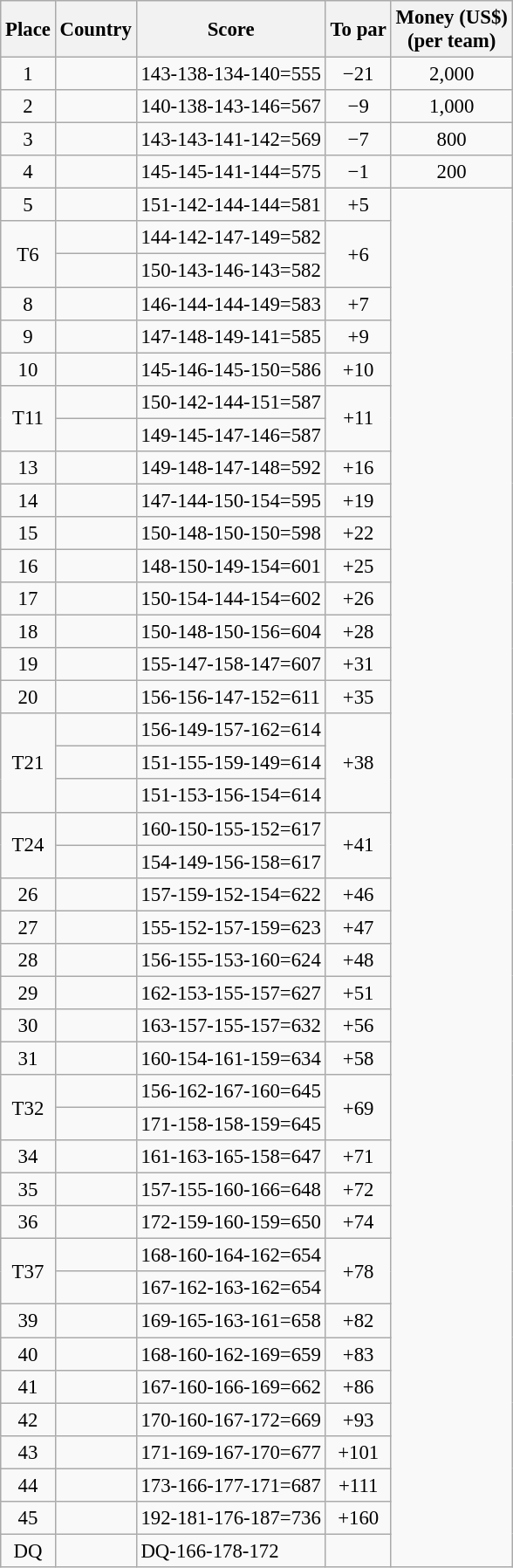<table class="wikitable" style="font-size:95%;">
<tr>
<th>Place</th>
<th>Country</th>
<th>Score</th>
<th>To par</th>
<th>Money (US$)<br>(per team)</th>
</tr>
<tr>
<td align=center>1</td>
<td></td>
<td>143-138-134-140=555</td>
<td align=center>−21</td>
<td align=center>2,000</td>
</tr>
<tr>
<td align=center>2</td>
<td></td>
<td>140-138-143-146=567</td>
<td align=center>−9</td>
<td align=center>1,000</td>
</tr>
<tr>
<td align=center>3</td>
<td></td>
<td>143-143-141-142=569</td>
<td align=center>−7</td>
<td align=center>800</td>
</tr>
<tr>
<td align=center>4</td>
<td></td>
<td>145-145-141-144=575</td>
<td align=center>−1</td>
<td align=center>200</td>
</tr>
<tr>
<td align=center>5</td>
<td></td>
<td>151-142-144-144=581</td>
<td align=center>+5</td>
<td rowspan=42></td>
</tr>
<tr>
<td rowspan=2 align=center>T6</td>
<td></td>
<td>144-142-147-149=582</td>
<td rowspan=2 align=center>+6</td>
</tr>
<tr>
<td></td>
<td>150-143-146-143=582</td>
</tr>
<tr>
<td align=center>8</td>
<td></td>
<td>146-144-144-149=583</td>
<td align=center>+7</td>
</tr>
<tr>
<td align=center>9</td>
<td></td>
<td>147-148-149-141=585</td>
<td align=center>+9</td>
</tr>
<tr>
<td align=center>10</td>
<td></td>
<td>145-146-145-150=586</td>
<td align=center>+10</td>
</tr>
<tr>
<td rowspan=2 align=center>T11</td>
<td></td>
<td>150-142-144-151=587</td>
<td rowspan=2 align=center>+11</td>
</tr>
<tr>
<td></td>
<td>149-145-147-146=587</td>
</tr>
<tr>
<td align=center>13</td>
<td></td>
<td>149-148-147-148=592</td>
<td align=center>+16</td>
</tr>
<tr>
<td align=center>14</td>
<td></td>
<td>147-144-150-154=595</td>
<td align=center>+19</td>
</tr>
<tr>
<td align=center>15</td>
<td></td>
<td>150-148-150-150=598</td>
<td align=center>+22</td>
</tr>
<tr>
<td align=center>16</td>
<td></td>
<td>148-150-149-154=601</td>
<td align=center>+25</td>
</tr>
<tr>
<td align=center>17</td>
<td></td>
<td>150-154-144-154=602</td>
<td align=center>+26</td>
</tr>
<tr>
<td align=center>18</td>
<td></td>
<td>150-148-150-156=604</td>
<td align=center>+28</td>
</tr>
<tr>
<td align=center>19</td>
<td></td>
<td>155-147-158-147=607</td>
<td align=center>+31</td>
</tr>
<tr>
<td align=center>20</td>
<td></td>
<td>156-156-147-152=611</td>
<td align=center>+35</td>
</tr>
<tr>
<td rowspan=3 align=center>T21</td>
<td></td>
<td>156-149-157-162=614</td>
<td rowspan=3 align=center>+38</td>
</tr>
<tr>
<td></td>
<td>151-155-159-149=614</td>
</tr>
<tr>
<td></td>
<td>151-153-156-154=614</td>
</tr>
<tr>
<td rowspan=2 align=center>T24</td>
<td></td>
<td>160-150-155-152=617</td>
<td rowspan=2 align=center>+41</td>
</tr>
<tr>
<td></td>
<td>154-149-156-158=617</td>
</tr>
<tr>
<td align=center>26</td>
<td></td>
<td>157-159-152-154=622</td>
<td align=center>+46</td>
</tr>
<tr>
<td align=center>27</td>
<td></td>
<td>155-152-157-159=623</td>
<td align=center>+47</td>
</tr>
<tr>
<td align=center>28</td>
<td></td>
<td>156-155-153-160=624</td>
<td align=center>+48</td>
</tr>
<tr>
<td align=center>29</td>
<td></td>
<td>162-153-155-157=627</td>
<td align=center>+51</td>
</tr>
<tr>
<td align=center>30</td>
<td></td>
<td>163-157-155-157=632</td>
<td align=center>+56</td>
</tr>
<tr>
<td align=center>31</td>
<td></td>
<td>160-154-161-159=634</td>
<td align=center>+58</td>
</tr>
<tr>
<td rowspan=2 align=center>T32</td>
<td></td>
<td>156-162-167-160=645</td>
<td rowspan=2 align=center>+69</td>
</tr>
<tr>
<td></td>
<td>171-158-158-159=645</td>
</tr>
<tr>
<td align=center>34</td>
<td></td>
<td>161-163-165-158=647</td>
<td align=center>+71</td>
</tr>
<tr>
<td align=center>35</td>
<td></td>
<td>157-155-160-166=648</td>
<td align=center>+72</td>
</tr>
<tr>
<td align=center>36</td>
<td></td>
<td>172-159-160-159=650</td>
<td align=center>+74</td>
</tr>
<tr>
<td rowspan=2 align=center>T37</td>
<td></td>
<td>168-160-164-162=654</td>
<td rowspan=2 align=center>+78</td>
</tr>
<tr>
<td></td>
<td>167-162-163-162=654</td>
</tr>
<tr>
<td align=center>39</td>
<td></td>
<td>169-165-163-161=658</td>
<td align=center>+82</td>
</tr>
<tr>
<td align=center>40</td>
<td></td>
<td>168-160-162-169=659</td>
<td align=center>+83</td>
</tr>
<tr>
<td align=center>41</td>
<td></td>
<td>167-160-166-169=662</td>
<td align=center>+86</td>
</tr>
<tr>
<td align=center>42</td>
<td></td>
<td>170-160-167-172=669</td>
<td align=center>+93</td>
</tr>
<tr>
<td align=center>43</td>
<td></td>
<td>171-169-167-170=677</td>
<td align=center>+101</td>
</tr>
<tr>
<td align=center>44</td>
<td></td>
<td>173-166-177-171=687</td>
<td align=center>+111</td>
</tr>
<tr>
<td align=center>45</td>
<td></td>
<td>192-181-176-187=736</td>
<td align=center>+160</td>
</tr>
<tr>
<td align=center>DQ</td>
<td></td>
<td>DQ-166-178-172</td>
<td></td>
</tr>
</table>
